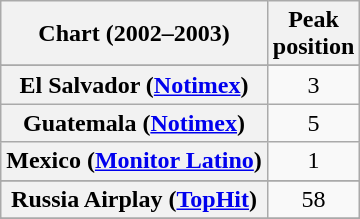<table class="wikitable sortable plainrowheaders" style="text-align:center">
<tr>
<th scope="col">Chart (2002–2003)</th>
<th scope="col">Peak<br>position</th>
</tr>
<tr>
</tr>
<tr>
</tr>
<tr>
</tr>
<tr>
<th scope="row">El Salvador (<a href='#'>Notimex</a>)</th>
<td>3</td>
</tr>
<tr>
<th scope="row">Guatemala (<a href='#'>Notimex</a>)</th>
<td>5</td>
</tr>
<tr>
<th scope="row">Mexico (<a href='#'>Monitor Latino</a>)</th>
<td>1</td>
</tr>
<tr>
</tr>
<tr>
<th scope="row">Russia Airplay (<a href='#'>TopHit</a>)</th>
<td>58</td>
</tr>
<tr>
</tr>
<tr>
</tr>
<tr>
</tr>
</table>
